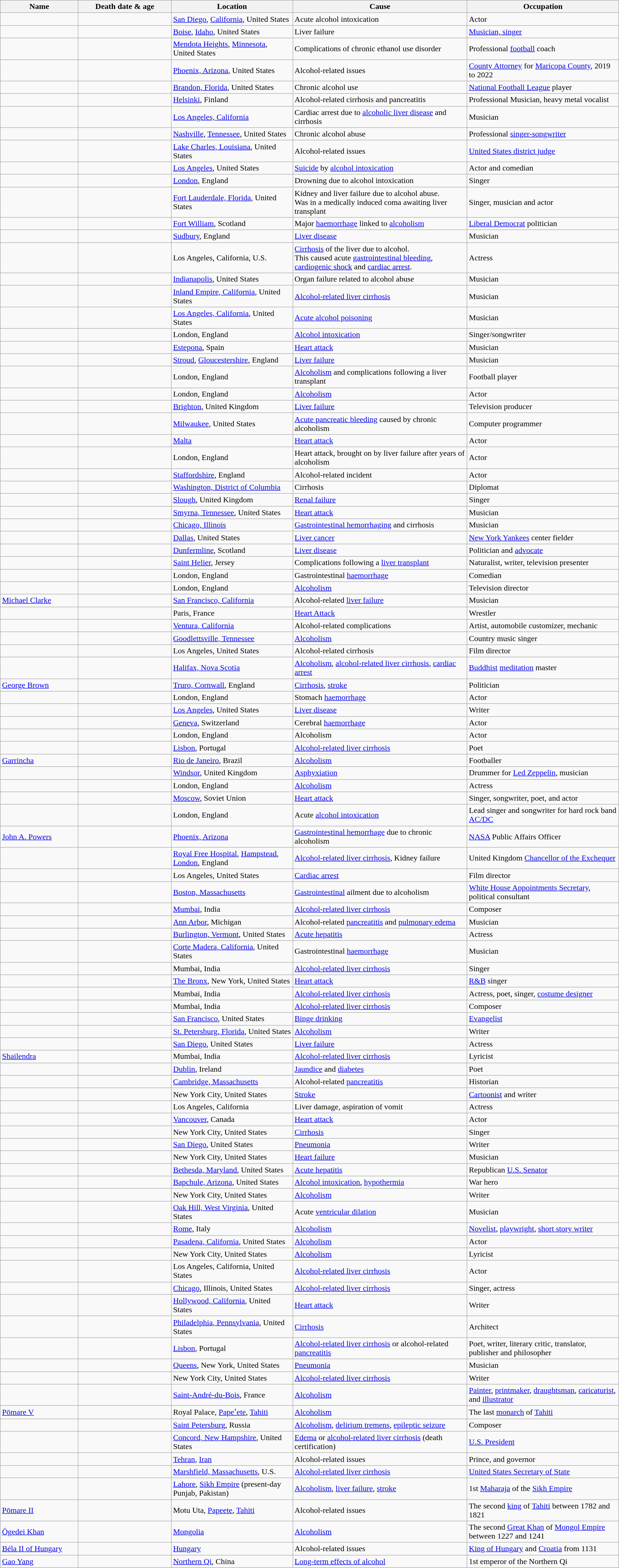<table class="wikitable sortable">
<tr>
<th width=150>Name</th>
<th width=180>Death date & age</th>
<th>Location</th>
<th>Cause</th>
<th>Occupation<br></th>
</tr>
<tr>
<td scope="row"></td>
<td data-sort-value=2023-9-4></td>
<td><a href='#'>San Diego</a>, <a href='#'>California</a>, United States</td>
<td>Acute alcohol intoxication</td>
<td>Actor</td>
</tr>
<tr>
<td scope="row"></td>
<td data-sort-value=2023-9-4></td>
<td><a href='#'>Boise</a>, <a href='#'>Idaho</a>, United States</td>
<td>Liver failure</td>
<td><a href='#'>Musician, singer</a></td>
</tr>
<tr>
<td scope="row"></td>
<td data-sort-value=2022-10-3></td>
<td><a href='#'>Mendota Heights</a>, <a href='#'>Minnesota</a>, United States</td>
<td>Complications of chronic ethanol use disorder</td>
<td>Professional <a href='#'>football</a> coach</td>
</tr>
<tr>
<td scope="row"></td>
<td data-sort-value=2022-04-30></td>
<td><a href='#'>Phoenix, Arizona</a>, United States</td>
<td>Alcohol-related issues</td>
<td><a href='#'>County Attorney</a> for <a href='#'>Maricopa County</a>, 2019 to 2022</td>
</tr>
<tr>
<td scope="row"></td>
<td data-sort-value=2021-02-15></td>
<td><a href='#'>Brandon, Florida</a>, United States</td>
<td>Chronic alcohol use</td>
<td><a href='#'>National Football League</a> player</td>
</tr>
<tr>
<td scope="row"></td>
<td data-sort-value=2020-12-29></td>
<td><a href='#'>Helsinki</a>, Finland</td>
<td>Alcohol-related cirrhosis and pancreatitis</td>
<td>Professional Musician, heavy metal vocalist</td>
</tr>
<tr>
<td scope="row"></td>
<td data-sort-value=2020-06-08></td>
<td><a href='#'>Los Angeles, California</a></td>
<td>Cardiac arrest due to <a href='#'>alcoholic liver disease</a> and cirrhosis</td>
<td>Musician</td>
</tr>
<tr>
<td scope="row"></td>
<td data-sort-value=2020-05-02></td>
<td><a href='#'>Nashville</a>, <a href='#'>Tennessee</a>, United States</td>
<td>Chronic alcohol abuse</td>
<td>Professional <a href='#'>singer-songwriter</a></td>
</tr>
<tr>
<td scope="row"></td>
<td data-sort-value=2018-12-01></td>
<td><a href='#'>Lake Charles, Louisiana</a>, United States</td>
<td>Alcohol-related issues</td>
<td><a href='#'>United States district judge</a></td>
</tr>
<tr>
<td scope="row"></td>
<td data-sort-value=2018-04-21></td>
<td><a href='#'>Los Angeles</a>, United States</td>
<td><a href='#'>Suicide</a> by <a href='#'>alcohol intoxication</a></td>
<td>Actor and comedian</td>
</tr>
<tr>
<td scope="row"></td>
<td data-sort-value=2018-01-15></td>
<td><a href='#'>London</a>, England</td>
<td>Drowning due to alcohol intoxication</td>
<td>Singer</td>
</tr>
<tr>
<td scope="row"></td>
<td data-sort-value=2017-11-21></td>
<td><a href='#'>Fort Lauderdale, Florida</a>, United States</td>
<td>Kidney and liver failure due to alcohol abuse.<br>Was in a medically induced coma awaiting liver transplant</td>
<td>Singer, musician and actor</td>
</tr>
<tr>
<td scope="row"></td>
<td data-sort-value=2015-06-01></td>
<td><a href='#'>Fort William</a>, Scotland</td>
<td>Major <a href='#'>haemorrhage</a> linked to <a href='#'>alcoholism</a></td>
<td><a href='#'>Liberal Democrat</a> politician</td>
</tr>
<tr>
<td scope="row"></td>
<td data-sort-value=2014-10-25></td>
<td><a href='#'>Sudbury</a>, England</td>
<td><a href='#'>Liver disease</a></td>
<td>Musician</td>
</tr>
<tr>
<td scope="row"></td>
<td data-sort-value=2014-10-14></td>
<td>Los Angeles, California, U.S.</td>
<td><a href='#'>Cirrhosis</a> of the liver due to alcohol.<br>This caused acute <a href='#'>gastrointestinal bleeding</a>, <a href='#'>cardiogenic shock</a> and <a href='#'>cardiac arrest</a>.</td>
<td>Actress</td>
</tr>
<tr>
<td scope="row"></td>
<td data-sort-value=2013-05-16></td>
<td><a href='#'>Indianapolis</a>, United States</td>
<td>Organ failure related to alcohol abuse</td>
<td>Musician</td>
</tr>
<tr>
<td scope="row"></td>
<td data-sort-value=2013-05-02></td>
<td><a href='#'>Inland Empire, California</a>, United States</td>
<td><a href='#'>Alcohol-related liver cirrhosis</a></td>
<td>Musician</td>
</tr>
<tr>
<td scope="row"></td>
<td data-sort-value=2011-08-11></td>
<td><a href='#'>Los Angeles, California</a>, United States</td>
<td><a href='#'>Acute alcohol poisoning</a></td>
<td>Musician</td>
</tr>
<tr>
<td scope="row"></td>
<td data-sort-value=2011-07-23></td>
<td>London, England</td>
<td><a href='#'>Alcohol intoxication</a></td>
<td>Singer/songwriter</td>
</tr>
<tr>
<td scope="row"></td>
<td data-sort-value=2011-02-06></td>
<td><a href='#'>Estepona</a>, Spain</td>
<td><a href='#'>Heart attack</a></td>
<td>Musician</td>
</tr>
<tr>
<td scope="row"></td>
<td data-sort-value=2011-01-04></td>
<td><a href='#'>Stroud</a>, <a href='#'>Gloucestershire</a>, England</td>
<td><a href='#'>Liver failure</a></td>
<td>Musician</td>
</tr>
<tr>
<td scope="row"></td>
<td data-sort-value=2005-11-25></td>
<td>London, England</td>
<td><a href='#'>Alcoholism</a> and complications following a liver transplant</td>
<td>Football player</td>
</tr>
<tr>
<td scope="row"></td>
<td data-sort-value=2002-09-07></td>
<td>London, England</td>
<td><a href='#'>Alcoholism</a></td>
<td>Actor</td>
</tr>
<tr>
<td scope="row"></td>
<td data-sort-value=2002-05-01></td>
<td><a href='#'>Brighton</a>, United Kingdom</td>
<td><a href='#'>Liver failure</a></td>
<td>Television producer</td>
</tr>
<tr>
<td scope="row"></td>
<td data-sort-value=2000-04-14></td>
<td><a href='#'>Milwaukee</a>, United States</td>
<td><a href='#'>Acute pancreatic bleeding</a> caused by chronic alcoholism</td>
<td>Computer programmer</td>
</tr>
<tr>
<td scope="row"></td>
<td data-sort-value=1999-05-02></td>
<td><a href='#'>Malta</a></td>
<td><a href='#'>Heart attack</a></td>
<td>Actor</td>
</tr>
<tr>
<td scope="row"></td>
<td data-sort-value=1998-08-11></td>
<td>London, England</td>
<td>Heart attack, brought on by liver failure after years of alcoholism</td>
<td>Actor</td>
</tr>
<tr>
<td scope="row"></td>
<td data-sort-value=1998-05-02></td>
<td><a href='#'>Staffordshire</a>, England</td>
<td>Alcohol-related incident</td>
<td>Actor</td>
</tr>
<tr>
<td scope="row"></td>
<td data-sort-value=1998-02-28></td>
<td><a href='#'>Washington, District of Columbia</a></td>
<td>Cirrhosis</td>
<td>Diplomat</td>
</tr>
<tr>
<td scope="row"></td>
<td data-sort-value=1997-02-10></td>
<td><a href='#'>Slough</a>, United Kingdom</td>
<td><a href='#'>Renal failure</a></td>
<td>Singer</td>
</tr>
<tr>
<td scope="row"></td>
<td data-sort-value=1997-01-01></td>
<td><a href='#'>Smyrna, Tennessee</a>, United States</td>
<td><a href='#'>Heart attack</a></td>
<td>Musician</td>
</tr>
<tr>
<td scope="row"></td>
<td data-sort-value=1996-07-16></td>
<td><a href='#'>Chicago, Illinois</a></td>
<td><a href='#'>Gastrointestinal hemorrhaging</a> and cirrhosis</td>
<td>Musician</td>
</tr>
<tr>
<td scope="row"></td>
<td data-sort-value=1995-08-13></td>
<td><a href='#'>Dallas</a>, United States</td>
<td><a href='#'>Liver cancer</a></td>
<td><a href='#'>New York Yankees</a> center fielder</td>
</tr>
<tr>
<td scope="row"></td>
<td data-sort-value=1995-02-19></td>
<td><a href='#'>Dunfermline</a>, Scotland</td>
<td><a href='#'>Liver disease</a></td>
<td>Politician and <a href='#'>advocate</a></td>
</tr>
<tr>
<td scope="row"></td>
<td data-sort-value=1995-01-30></td>
<td><a href='#'>Saint Helier</a>, Jersey</td>
<td>Complications following a <a href='#'>liver transplant</a></td>
<td>Naturalist, writer, television presenter</td>
</tr>
<tr>
<td scope="row"></td>
<td data-sort-value=1995-01-09></td>
<td>London, England</td>
<td>Gastrointestinal <a href='#'>haemorrhage</a></td>
<td>Comedian</td>
</tr>
<tr>
<td scope="row"></td>
<td data-sort-value=1993-12-26></td>
<td>London, England</td>
<td><a href='#'>Alcoholism</a></td>
<td>Television director</td>
</tr>
<tr>
<td scope="row"><a href='#'>Michael Clarke</a></td>
<td data-sort-value=1993-12-19></td>
<td><a href='#'>San Francisco, California</a></td>
<td>Alcohol-related <a href='#'>liver failure</a></td>
<td>Musician</td>
</tr>
<tr>
<td scope="row"><br></td>
<td data-sort-value=1993-1-28><br></td>
<td>Paris, France</td>
<td><a href='#'>Heart Attack</a></td>
<td>Wrestler</td>
</tr>
<tr>
<td scope="row"></td>
<td data-sort-value=1992-9-19><br></td>
<td><a href='#'>Ventura, California</a></td>
<td>Alcohol-related complications</td>
<td>Artist, automobile customizer, mechanic</td>
</tr>
<tr>
<td scope="row"></td>
<td data-sort-value=1989-05-09></td>
<td><a href='#'>Goodlettsville, Tennessee</a></td>
<td><a href='#'>Alcoholism</a></td>
<td>Country music singer</td>
</tr>
<tr>
<td scope="row"></td>
<td data-sort-value=1989-02-03></td>
<td>Los Angeles, United States</td>
<td>Alcohol-related cirrhosis</td>
<td>Film director</td>
</tr>
<tr>
<td scope="row"></td>
<td data-sort-value=1987-04-04></td>
<td><a href='#'>Halifax, Nova Scotia</a></td>
<td><a href='#'>Alcoholism</a>, <a href='#'>alcohol-related liver cirrhosis</a>, <a href='#'>cardiac arrest</a></td>
<td><a href='#'>Buddhist</a> <a href='#'>meditation</a> master</td>
</tr>
<tr>
<td scope="row"><a href='#'>George Brown</a></td>
<td data-sort-value=1985-06-02></td>
<td><a href='#'>Truro, Cornwall</a>, England</td>
<td><a href='#'>Cirrhosis</a>, <a href='#'>stroke</a></td>
<td>Politician</td>
</tr>
<tr>
<td scope="row"></td>
<td data-sort-value=1984-12-24></td>
<td>London, England</td>
<td>Stomach <a href='#'>haemorrhage</a></td>
<td>Actor</td>
</tr>
<tr>
<td scope="row"></td>
<td data-sort-value=1984-08-25></td>
<td><a href='#'>Los Angeles</a>, United States</td>
<td><a href='#'>Liver disease</a></td>
<td>Writer</td>
</tr>
<tr>
<td scope="row"></td>
<td data-sort-value=1984-08-05></td>
<td><a href='#'>Geneva</a>, Switzerland</td>
<td>Cerebral <a href='#'>haemorrhage</a></td>
<td>Actor</td>
</tr>
<tr>
<td scope="row"></td>
<td data-sort-value=1984-03-17></td>
<td>London, England</td>
<td>Alcoholism</td>
<td>Actor</td>
</tr>
<tr>
<td scope="row"></td>
<td data-sort-value=1984-01-18></td>
<td><a href='#'>Lisbon</a>, Portugal</td>
<td><a href='#'>Alcohol-related liver cirrhosis</a></td>
<td>Poet</td>
</tr>
<tr>
<td scope="row"><a href='#'>Garrincha</a></td>
<td data-sort-value=1983-01-20></td>
<td><a href='#'>Rio de Janeiro</a>, Brazil</td>
<td><a href='#'>Alcoholism</a></td>
<td>Footballer</td>
</tr>
<tr>
<td scope="row"></td>
<td data-sort-value=1980-09-25></td>
<td><a href='#'>Windsor</a>, United Kingdom</td>
<td><a href='#'>Asphyxiation</a></td>
<td>Drummer for <a href='#'>Led Zeppelin</a>, musician</td>
</tr>
<tr>
<td scope="row"></td>
<td data-sort-value=1980-08-24></td>
<td>London, England</td>
<td><a href='#'>Alcoholism</a></td>
<td>Actress</td>
</tr>
<tr>
<td scope="row"></td>
<td data-sort-value=1980-07-25></td>
<td><a href='#'>Moscow</a>, Soviet Union</td>
<td><a href='#'>Heart attack</a></td>
<td>Singer, songwriter, poet, and actor</td>
</tr>
<tr>
<td scope="row"></td>
<td data-sort-value=1980-02-19></td>
<td>London, England</td>
<td>Acute <a href='#'>alcohol intoxication</a></td>
<td>Lead singer and songwriter for hard rock band <a href='#'>AC/DC</a></td>
</tr>
<tr>
<td scope="row"><a href='#'>John A. Powers</a></td>
<td data-sort-value=1979-12-31></td>
<td><a href='#'>Phoenix, Arizona</a></td>
<td><a href='#'>Gastrointestinal hemorrhage</a> due to chronic alcoholism</td>
<td><a href='#'>NASA</a> Public Affairs Officer</td>
</tr>
<tr>
<td scope="row"></td>
<td data-sort-value=1979-02-14></td>
<td><a href='#'>Royal Free Hospital</a>, <a href='#'>Hampstead</a>, <a href='#'>London</a>, England</td>
<td><a href='#'>Alcohol-related liver cirrhosis</a>, Kidney failure</td>
<td>United Kingdom <a href='#'>Chancellor of the Exchequer</a></td>
</tr>
<tr>
<td scope="row"></td>
<td data-sort-value=1978-12-10></td>
<td>Los Angeles, United States</td>
<td><a href='#'>Cardiac arrest</a></td>
<td>Film director</td>
</tr>
<tr>
<td scope="row"></td>
<td data-sort-value=1977-09-09></td>
<td><a href='#'>Boston, Massachusetts</a></td>
<td><a href='#'>Gastrointestinal</a> ailment due to alcoholism</td>
<td><a href='#'>White House Appointments Secretary</a>, political consultant</td>
</tr>
<tr>
<td scope="row"></td>
<td data-sort-value=1975-07-14></td>
<td><a href='#'>Mumbai</a>, India</td>
<td><a href='#'>Alcohol-related liver cirrhosis</a></td>
<td>Composer</td>
</tr>
<tr>
<td scope="row"></td>
<td data-sort-value=1975-02-10></td>
<td><a href='#'>Ann Arbor</a>, Michigan</td>
<td>Alcohol-related <a href='#'>pancreatitis</a> and <a href='#'>pulmonary edema</a></td>
<td>Musician</td>
</tr>
<tr>
<td scope="row"></td>
<td data-sort-value=1973-07-07></td>
<td><a href='#'>Burlington, Vermont</a>, United States</td>
<td><a href='#'>Acute hepatitis</a></td>
<td>Actress</td>
</tr>
<tr>
<td scope="row"></td>
<td data-sort-value=1973-03-08></td>
<td><a href='#'>Corte Madera, California</a>, United States</td>
<td>Gastrointestinal <a href='#'>haemorrhage</a></td>
<td>Musician</td>
</tr>
<tr>
<td scope="row"></td>
<td data-sort-value=1972-07-20></td>
<td>Mumbai, India</td>
<td><a href='#'>Alcohol-related liver cirrhosis</a></td>
<td>Singer</td>
</tr>
<tr>
<td scope="row"></td>
<td data-sort-value=1972-06-13></td>
<td><a href='#'>The Bronx</a>, New York, United States</td>
<td><a href='#'>Heart attack</a></td>
<td><a href='#'>R&B</a> singer</td>
</tr>
<tr>
<td scope="row"></td>
<td data-sort-value=1972-03-31></td>
<td>Mumbai, India</td>
<td><a href='#'>Alcohol-related liver cirrhosis</a></td>
<td>Actress, poet, singer, <a href='#'>costume designer</a></td>
</tr>
<tr>
<td scope="row"></td>
<td data-sort-value=1971-09-12></td>
<td>Mumbai, India</td>
<td><a href='#'>Alcohol-related liver cirrhosis</a></td>
<td>Composer</td>
</tr>
<tr>
<td scope="row"></td>
<td data-sort-value=1970-06-11></td>
<td><a href='#'>San Francisco</a>, United States</td>
<td><a href='#'>Binge drinking</a></td>
<td><a href='#'>Evangelist</a></td>
</tr>
<tr>
<td scope="row"></td>
<td data-sort-value=1969-10-21></td>
<td><a href='#'>St. Petersburg, Florida</a>, United States</td>
<td><a href='#'>Alcoholism</a></td>
<td>Writer</td>
</tr>
<tr>
<td scope="row"></td>
<td data-sort-value=1967-05-08></td>
<td><a href='#'>San Diego</a>, United States</td>
<td><a href='#'>Liver failure</a></td>
<td>Actress</td>
</tr>
<tr>
<td scope="row"><a href='#'>Shailendra</a></td>
<td data-sort-value=1966-12-14></td>
<td>Mumbai, India</td>
<td><a href='#'>Alcohol-related liver cirrhosis</a></td>
<td>Lyricist</td>
</tr>
<tr>
<td scope="row"></td>
<td data-sort-value=1964-03-20></td>
<td><a href='#'>Dublin</a>, Ireland</td>
<td><a href='#'>Jaundice</a> and <a href='#'>diabetes</a></td>
<td>Poet</td>
</tr>
<tr>
<td scope="row"></td>
<td data-sort-value=1963-12-09></td>
<td><a href='#'>Cambridge, Massachusetts</a></td>
<td>Alcohol-related <a href='#'>pancreatitis</a></td>
<td>Historian</td>
</tr>
<tr>
<td scope="row"></td>
<td data-sort-value=1961-11-02></td>
<td>New York City, United States</td>
<td><a href='#'>Stroke</a></td>
<td><a href='#'>Cartoonist</a> and writer</td>
</tr>
<tr>
<td scope="row"></td>
<td data-sort-value=1961-08-26></td>
<td>Los Angeles, California</td>
<td>Liver damage, aspiration of vomit</td>
<td>Actress</td>
</tr>
<tr>
<td scope="row"></td>
<td data-sort-value=1959-10-14></td>
<td><a href='#'>Vancouver</a>, Canada</td>
<td><a href='#'>Heart attack</a></td>
<td>Actor</td>
</tr>
<tr>
<td scope="row"></td>
<td data-sort-value=1959-07-17></td>
<td>New York City, United States</td>
<td><a href='#'>Cirrhosis</a></td>
<td>Singer</td>
</tr>
<tr>
<td scope="row"></td>
<td data-sort-value=1959-03-26></td>
<td><a href='#'>San Diego</a>, United States</td>
<td><a href='#'>Pneumonia</a></td>
<td>Writer</td>
</tr>
<tr>
<td scope="row"></td>
<td data-sort-value=1959-03-15></td>
<td>New York City, United States</td>
<td><a href='#'>Heart failure</a></td>
<td>Musician</td>
</tr>
<tr>
<td scope="row"></td>
<td data-sort-value=1957-05-02></td>
<td><a href='#'>Bethesda, Maryland</a>, United States</td>
<td><a href='#'>Acute hepatitis</a></td>
<td>Republican <a href='#'>U.S. Senator</a></td>
</tr>
<tr>
<td scope="row"></td>
<td data-sort-value=1955-01-24></td>
<td><a href='#'>Bapchule, Arizona</a>, United States</td>
<td><a href='#'>Alcohol intoxication</a>, <a href='#'>hypothermia</a></td>
<td>War hero</td>
</tr>
<tr>
<td scope="row"></td>
<td data-sort-value=1953-11-09></td>
<td>New York City, United States</td>
<td><a href='#'>Alcoholism</a></td>
<td>Writer</td>
</tr>
<tr>
<td scope="row"></td>
<td data-sort-value=1953-01-01></td>
<td><a href='#'>Oak Hill, West Virginia</a>, United States</td>
<td>Acute <a href='#'>ventricular dilation</a></td>
<td>Musician</td>
</tr>
<tr>
<td scope="row"></td>
<td data-sort-value=1951-01-10></td>
<td><a href='#'>Rome</a>, Italy</td>
<td><a href='#'>Alcoholism</a></td>
<td><a href='#'>Novelist</a>, <a href='#'>playwright</a>, <a href='#'>short story writer</a></td>
</tr>
<tr>
<td scope="row"></td>
<td data-sort-value=1946-12-25></td>
<td><a href='#'>Pasadena, California</a>, United States</td>
<td><a href='#'>Alcoholism</a></td>
<td>Actor</td>
</tr>
<tr>
<td scope="row"></td>
<td data-sort-value=1943-11-22></td>
<td>New York City, United States</td>
<td><a href='#'>Alcoholism</a></td>
<td>Lyricist</td>
</tr>
<tr>
<td scope="row"></td>
<td data-sort-value=1942-05-29></td>
<td>Los Angeles, California, United States</td>
<td><a href='#'>Alcohol-related liver cirrhosis</a></td>
<td>Actor</td>
</tr>
<tr>
<td scope="row"></td>
<td data-sort-value=1941-10-09></td>
<td><a href='#'>Chicago</a>, Illinois, United States</td>
<td><a href='#'>Alcohol-related liver cirrhosis</a></td>
<td>Singer, actress</td>
</tr>
<tr>
<td scope="row"></td>
<td data-sort-value=1940-12-21></td>
<td><a href='#'>Hollywood, California</a>, United States</td>
<td><a href='#'>Heart attack</a></td>
<td>Writer</td>
</tr>
<tr>
<td scope="row"></td>
<td data-sort-value=1938-09-18></td>
<td><a href='#'>Philadelphia, Pennsylvania</a>, United States</td>
<td><a href='#'>Cirrhosis</a></td>
<td>Architect</td>
</tr>
<tr>
<td scope="row"></td>
<td data-sort-value=1935-11-30></td>
<td><a href='#'>Lisbon</a>, Portugal</td>
<td><a href='#'>Alcohol-related liver cirrhosis</a> or alcohol-related <a href='#'>pancreatitis</a></td>
<td>Poet, writer, literary critic, translator, publisher and philosopher</td>
</tr>
<tr>
<td scope="row"></td>
<td data-sort-value=1931-08-06></td>
<td><a href='#'>Queens</a>, New York, United States</td>
<td><a href='#'>Pneumonia</a></td>
<td>Musician</td>
</tr>
<tr>
<td scope="row"></td>
<td data-sort-value=1910-06-05></td>
<td>New York City, United States</td>
<td><a href='#'>Alcohol-related liver cirrhosis</a></td>
<td>Writer</td>
</tr>
<tr>
<td scope="row"></td>
<td data-sort-value=1901-09-09></td>
<td><a href='#'>Saint-André-du-Bois</a>, France</td>
<td><a href='#'>Alcoholism</a></td>
<td><a href='#'>Painter</a>, <a href='#'>printmaker</a>, <a href='#'>draughtsman</a>, <a href='#'>caricaturist</a>, and <a href='#'>illustrator</a></td>
</tr>
<tr>
<td scope="row"><a href='#'>Pōmare V</a></td>
<td data-sort-value=1891-06-12></td>
<td>Royal Palace, <a href='#'>Papeʻete</a>, <a href='#'>Tahiti</a></td>
<td><a href='#'>Alcoholism</a></td>
<td>The last <a href='#'>monarch</a> of <a href='#'>Tahiti</a></td>
</tr>
<tr>
<td scope="row"></td>
<td data-sort-value=1881-03-28></td>
<td><a href='#'>Saint Petersburg</a>, Russia</td>
<td><a href='#'>Alcoholism</a>, <a href='#'>delirium tremens</a>, <a href='#'>epileptic seizure</a></td>
<td>Composer</td>
</tr>
<tr>
<td scope="row"></td>
<td data-sort-value=1869-10-08></td>
<td><a href='#'>Concord, New Hampshire</a>, United States</td>
<td><a href='#'>Edema</a> or <a href='#'>alcohol-related liver cirrhosis</a> (death certification)</td>
<td><a href='#'>U.S. President</a></td>
</tr>
<tr>
<td scope="row"></td>
<td data-sort-value=1866-01-01></td>
<td><a href='#'>Tehran</a>, <a href='#'>Iran</a></td>
<td>Alcohol-related issues</td>
<td>Prince, and governor</td>
</tr>
<tr>
<td scope="row"></td>
<td data-sort-value=1852-10-24></td>
<td><a href='#'>Marshfield, Massachusetts</a>, U.S.</td>
<td><a href='#'>Alcohol-related liver cirrhosis</a></td>
<td><a href='#'>United States Secretary of State</a></td>
</tr>
<tr>
<td scope="row"></td>
<td data-sort-value=1839-06-27></td>
<td><a href='#'>Lahore</a>, <a href='#'>Sikh Empire</a> (present-day Punjab, Pakistan)</td>
<td><a href='#'>Alcoholism</a>, <a href='#'>liver failure</a>, <a href='#'>stroke</a></td>
<td>1st <a href='#'>Maharaja</a> of the <a href='#'>Sikh Empire</a></td>
</tr>
<tr>
<td scope="row"><a href='#'>Pōmare II</a></td>
<td data-sort-value=1821-12-07></td>
<td>Motu Uta, <a href='#'>Papeete</a>, <a href='#'>Tahiti</a></td>
<td>Alcohol-related issues</td>
<td>The second <a href='#'>king</a> of <a href='#'>Tahiti</a> between 1782 and 1821</td>
</tr>
<tr>
<td scope="row"><a href='#'>Ögedei Khan</a></td>
<td data-sort-value=1241-12-11></td>
<td><a href='#'>Mongolia</a></td>
<td><a href='#'>Alcoholism</a></td>
<td>The second <a href='#'>Great Khan</a> of <a href='#'>Mongol Empire</a> between 1227 and 1241</td>
</tr>
<tr>
<td scope="row"><a href='#'>Béla II of Hungary</a></td>
<td data-sort-value=1141-02-13></td>
<td><a href='#'>Hungary</a></td>
<td>Alcohol-related issues</td>
<td><a href='#'>King of Hungary</a> and <a href='#'>Croatia</a> from 1131</td>
</tr>
<tr>
<td scope="row"><a href='#'>Gao Yang</a></td>
<td data-sort-value=559-11-25></td>
<td><a href='#'>Northern Qi</a>, China</td>
<td><a href='#'>Long-term effects of alcohol</a></td>
<td>1st emperor of the Northern Qi</td>
</tr>
</table>
